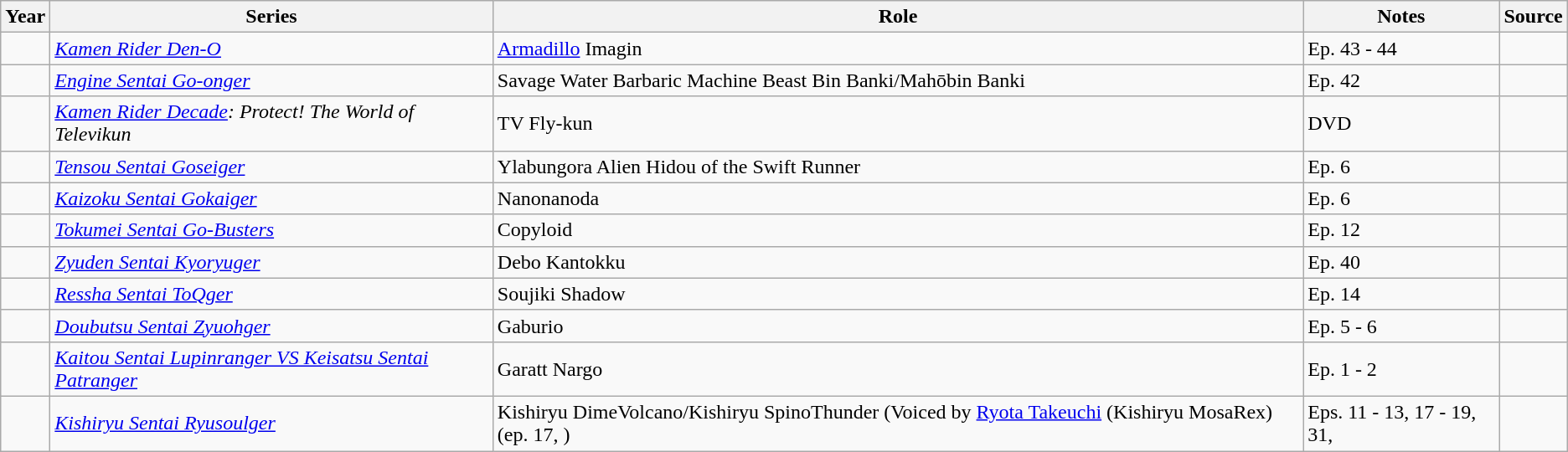<table class="wikitable sortable plainrowheaders">
<tr>
<th>Year</th>
<th>Series</th>
<th>Role</th>
<th class="unsortable">Notes</th>
<th class="unsortable">Source</th>
</tr>
<tr>
<td></td>
<td><em><a href='#'>Kamen Rider Den-O</a></em></td>
<td><a href='#'>Armadillo</a> Imagin</td>
<td>Ep. 43 - 44</td>
<td></td>
</tr>
<tr>
<td></td>
<td><em><a href='#'>Engine Sentai Go-onger</a></em></td>
<td>Savage Water Barbaric Machine Beast Bin Banki/Mahōbin Banki</td>
<td>Ep. 42</td>
<td></td>
</tr>
<tr>
<td></td>
<td><em><a href='#'>Kamen Rider Decade</a>: Protect! The World of Televikun</em></td>
<td>TV Fly-kun</td>
<td>DVD</td>
<td></td>
</tr>
<tr>
<td></td>
<td><em><a href='#'>Tensou Sentai Goseiger</a></em></td>
<td>Ylabungora Alien Hidou of the Swift Runner</td>
<td>Ep. 6</td>
<td></td>
</tr>
<tr>
<td></td>
<td><em><a href='#'>Kaizoku Sentai Gokaiger</a></em></td>
<td>Nanonanoda</td>
<td>Ep. 6</td>
<td></td>
</tr>
<tr>
<td></td>
<td><em><a href='#'>Tokumei Sentai Go-Busters</a></em></td>
<td>Copyloid</td>
<td>Ep. 12</td>
<td></td>
</tr>
<tr>
<td></td>
<td><em><a href='#'>Zyuden Sentai Kyoryuger</a></em></td>
<td>Debo Kantokku</td>
<td>Ep. 40</td>
<td></td>
</tr>
<tr>
<td></td>
<td><em><a href='#'>Ressha Sentai ToQger</a></em></td>
<td>Soujiki Shadow</td>
<td>Ep. 14</td>
<td></td>
</tr>
<tr>
<td></td>
<td><em><a href='#'>Doubutsu Sentai Zyuohger</a></em></td>
<td>Gaburio</td>
<td>Ep. 5 - 6</td>
<td></td>
</tr>
<tr>
<td></td>
<td><em><a href='#'>Kaitou Sentai Lupinranger VS Keisatsu Sentai Patranger</a></em></td>
<td>Garatt Nargo</td>
<td>Ep. 1 - 2</td>
<td></td>
</tr>
<tr>
<td></td>
<td><em><a href='#'>Kishiryu Sentai Ryusoulger</a></em></td>
<td>Kishiryu DimeVolcano/Kishiryu SpinoThunder (Voiced by <a href='#'>Ryota Takeuchi</a> (Kishiryu MosaRex) (ep. 17,  )</td>
<td>Eps. 11 - 13, 17 - 19, 31,</td>
<td></td>
</tr>
</table>
